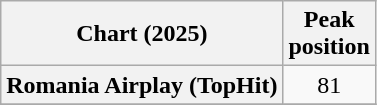<table class="wikitable sortable plainrowheaders" style="text-align:center">
<tr>
<th scope="col">Chart (2025)</th>
<th scope="col">Peak<br>position</th>
</tr>
<tr>
<th scope="row">Romania Airplay (TopHit)</th>
<td>81</td>
</tr>
<tr>
</tr>
</table>
